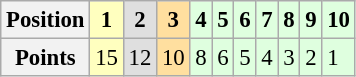<table class="wikitable" style="font-size: 95%;">
<tr>
<th>Position</th>
<th style="background:#ffffbf;">1</th>
<th style="background:#dfdfdf;">2</th>
<th style="background:#ffdf9f;">3</th>
<th style="background:#dfffdf;">4</th>
<th style="background:#dfffdf;">5</th>
<th style="background:#dfffdf;">6</th>
<th style="background:#dfffdf;">7</th>
<th style="background:#dfffdf;">8</th>
<th style="background:#dfffdf;">9</th>
<th style="background:#dfffdf;">10</th>
</tr>
<tr>
<th>Points</th>
<td style="background:#ffffbf;">15</td>
<td style="background:#dfdfdf;">12</td>
<td style="background:#ffdf9f;">10</td>
<td style="background:#dfffdf;">8</td>
<td style="background:#dfffdf;">6</td>
<td style="background:#dfffdf;">5</td>
<td style="background:#dfffdf;">4</td>
<td style="background:#dfffdf;">3</td>
<td style="background:#dfffdf;">2</td>
<td style="background:#dfffdf;">1</td>
</tr>
</table>
